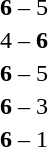<table style="text-align:center">
<tr>
<th width=223></th>
<th width=100></th>
<th width=223></th>
</tr>
<tr>
<td align=right></td>
<td></td>
<td align=left></td>
</tr>
<tr>
<td align=right></td>
<td><strong>6</strong> – 5</td>
<td align=left></td>
</tr>
<tr>
<td align=right></td>
<td>4 – <strong>6</strong></td>
<td align=left></td>
</tr>
<tr>
<td align=right></td>
<td><strong>6</strong> – 5</td>
<td align=left></td>
</tr>
<tr>
<td align=right></td>
<td><strong>6</strong> – 3</td>
<td align=left></td>
</tr>
<tr>
<td align=right></td>
<td><strong>6</strong> – 1</td>
<td align=left></td>
</tr>
</table>
